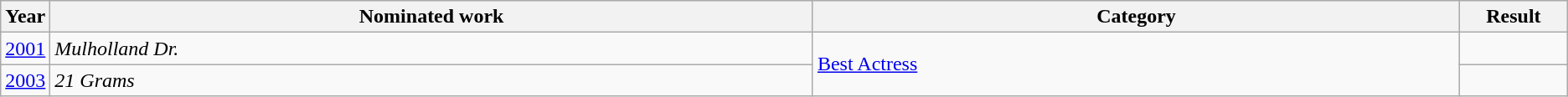<table class=wikitable>
<tr>
<th scope="col" style="width:1em;">Year</th>
<th scope="col" style="width:39em;">Nominated work</th>
<th scope="col" style="width:33em;">Category</th>
<th scope="col" style="width:5em;">Result</th>
</tr>
<tr>
<td><a href='#'>2001</a></td>
<td><em>Mulholland Dr.</em></td>
<td rowspan="2"><a href='#'>Best Actress</a></td>
<td></td>
</tr>
<tr>
<td><a href='#'>2003</a></td>
<td><em>21 Grams</em></td>
<td></td>
</tr>
</table>
